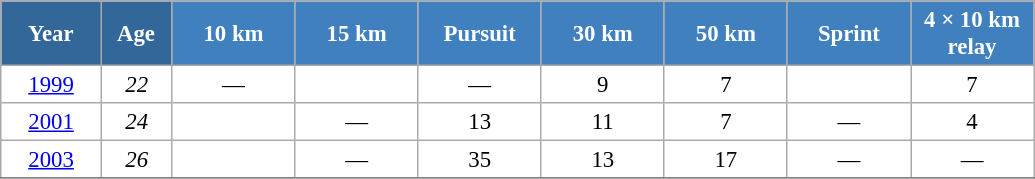<table class="wikitable" style="font-size:95%; text-align:center; border:grey solid 1px; border-collapse:collapse; background:#ffffff;">
<tr>
<th style="background-color:#369; color:white; width:60px;"> Year </th>
<th style="background-color:#369; color:white; width:40px;"> Age </th>
<th style="background-color:#4180be; color:white; width:75px;"> 10 km </th>
<th style="background-color:#4180be; color:white; width:75px;"> 15 km </th>
<th style="background-color:#4180be; color:white; width:75px;"> Pursuit </th>
<th style="background-color:#4180be; color:white; width:75px;"> 30 km </th>
<th style="background-color:#4180be; color:white; width:75px;"> 50 km </th>
<th style="background-color:#4180be; color:white; width:75px;"> Sprint </th>
<th style="background-color:#4180be; color:white; width:75px;"> 4 × 10 km <br> relay </th>
</tr>
<tr>
<td><a href='#'>1999</a></td>
<td><em>22</em></td>
<td>—</td>
<td></td>
<td>—</td>
<td>9</td>
<td>7</td>
<td></td>
<td>7</td>
</tr>
<tr>
<td><a href='#'>2001</a></td>
<td><em>24</em></td>
<td></td>
<td>—</td>
<td>13</td>
<td>11</td>
<td>7</td>
<td>—</td>
<td>4</td>
</tr>
<tr>
<td><a href='#'>2003</a></td>
<td><em>26</em></td>
<td></td>
<td>—</td>
<td>35</td>
<td>13</td>
<td>17</td>
<td>—</td>
<td>—</td>
</tr>
<tr>
</tr>
</table>
